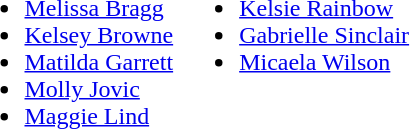<table>
<tr style="vertical-align:top">
<td><br><ul><li><a href='#'>Melissa Bragg</a></li><li><a href='#'>Kelsey Browne</a></li><li><a href='#'>Matilda Garrett</a></li><li><a href='#'>Molly Jovic</a></li><li><a href='#'>Maggie Lind</a></li></ul></td>
<td><br><ul><li><a href='#'>Kelsie Rainbow</a></li><li><a href='#'>Gabrielle Sinclair</a></li><li><a href='#'>Micaela Wilson</a></li></ul></td>
</tr>
</table>
